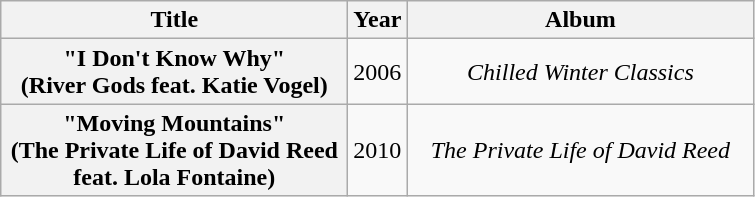<table class="wikitable plainrowheaders" style="text-align:center;">
<tr>
<th scope="col" style="width:14em;">Title</th>
<th scope="col">Year</th>
<th scope="col" style="width:14em;">Album</th>
</tr>
<tr>
<th scope="row">"I Don't Know Why"<br><span>(River Gods feat. Katie Vogel)</span></th>
<td>2006</td>
<td><em>Chilled Winter Classics</em></td>
</tr>
<tr>
<th scope="row">"Moving Mountains"<br><span>(The Private Life of David Reed feat. Lola Fontaine)</span></th>
<td>2010</td>
<td><em>The Private Life of David Reed</em></td>
</tr>
</table>
